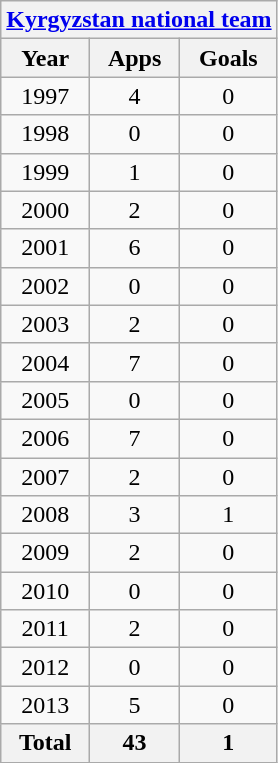<table class="wikitable" style="text-align:center">
<tr>
<th colspan=3><a href='#'>Kyrgyzstan national team</a></th>
</tr>
<tr>
<th>Year</th>
<th>Apps</th>
<th>Goals</th>
</tr>
<tr>
<td>1997</td>
<td>4</td>
<td>0</td>
</tr>
<tr>
<td>1998</td>
<td>0</td>
<td>0</td>
</tr>
<tr>
<td>1999</td>
<td>1</td>
<td>0</td>
</tr>
<tr>
<td>2000</td>
<td>2</td>
<td>0</td>
</tr>
<tr>
<td>2001</td>
<td>6</td>
<td>0</td>
</tr>
<tr>
<td>2002</td>
<td>0</td>
<td>0</td>
</tr>
<tr>
<td>2003</td>
<td>2</td>
<td>0</td>
</tr>
<tr>
<td>2004</td>
<td>7</td>
<td>0</td>
</tr>
<tr>
<td>2005</td>
<td>0</td>
<td>0</td>
</tr>
<tr>
<td>2006</td>
<td>7</td>
<td>0</td>
</tr>
<tr>
<td>2007</td>
<td>2</td>
<td>0</td>
</tr>
<tr>
<td>2008</td>
<td>3</td>
<td>1</td>
</tr>
<tr>
<td>2009</td>
<td>2</td>
<td>0</td>
</tr>
<tr>
<td>2010</td>
<td>0</td>
<td>0</td>
</tr>
<tr>
<td>2011</td>
<td>2</td>
<td>0</td>
</tr>
<tr>
<td>2012</td>
<td>0</td>
<td>0</td>
</tr>
<tr>
<td>2013</td>
<td>5</td>
<td>0</td>
</tr>
<tr>
<th>Total</th>
<th>43</th>
<th>1</th>
</tr>
</table>
